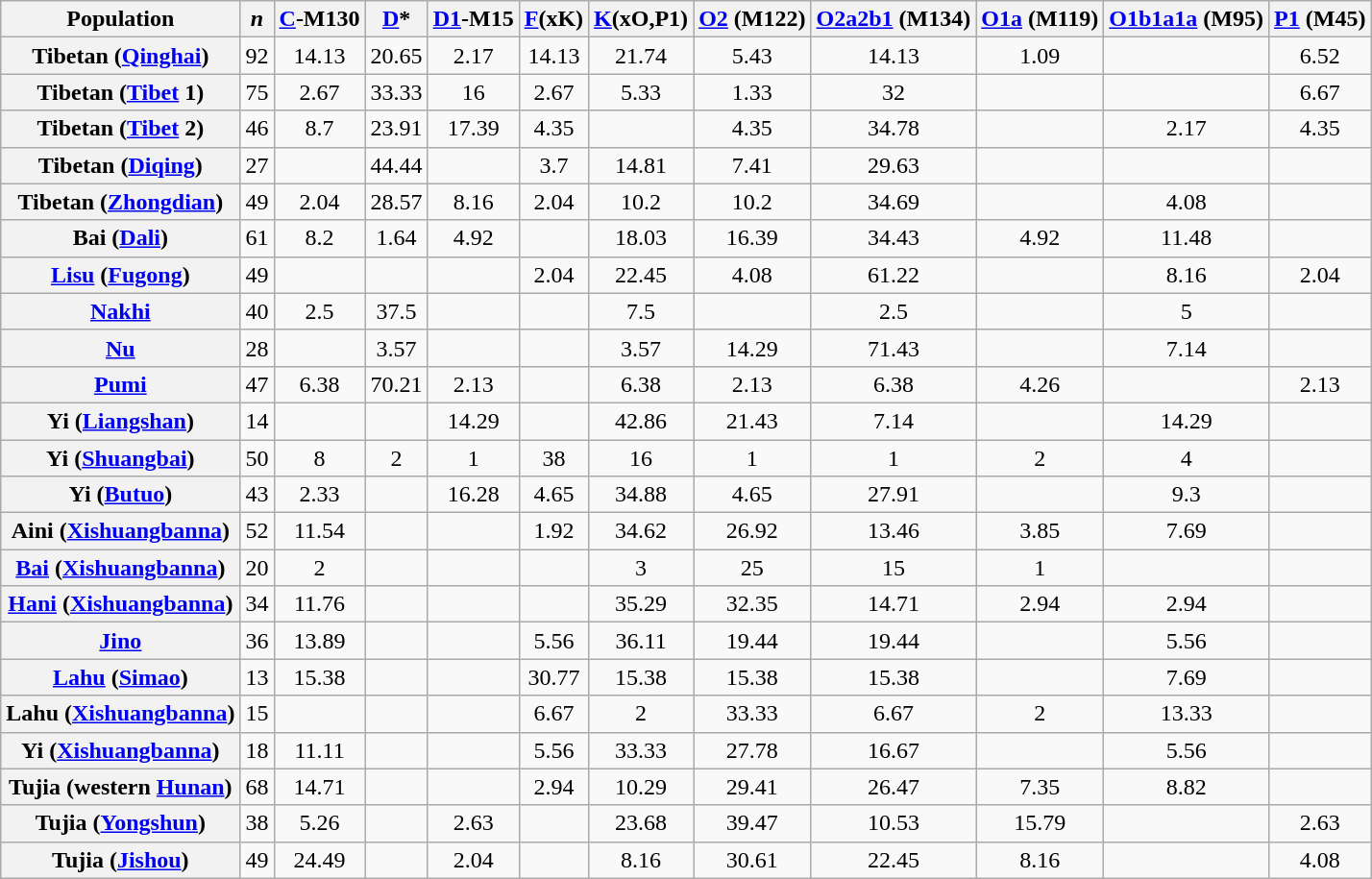<table class="wikitable sortable" style="text-align:center; font-size: 100%">
<tr>
<th>Population</th>
<th><em>n</em></th>
<th><a href='#'>C</a>-M130</th>
<th><a href='#'>D</a>*</th>
<th><a href='#'>D1</a>-M15</th>
<th><a href='#'>F</a>(xK)</th>
<th><a href='#'>K</a>(xO,P1)</th>
<th><a href='#'>O2</a> (M122)</th>
<th><a href='#'>O2a2b1</a> (M134)</th>
<th><a href='#'>O1a</a> (M119)</th>
<th><a href='#'>O1b1a1a</a> (M95)</th>
<th><a href='#'>P1</a> (M45)</th>
</tr>
<tr>
<th>Tibetan (<a href='#'>Qinghai</a>)</th>
<td>92</td>
<td>14.13</td>
<td>20.65</td>
<td>2.17</td>
<td>14.13</td>
<td>21.74</td>
<td>5.43</td>
<td>14.13</td>
<td>1.09</td>
<td></td>
<td>6.52</td>
</tr>
<tr>
<th>Tibetan (<a href='#'>Tibet</a> 1)</th>
<td>75</td>
<td>2.67</td>
<td>33.33</td>
<td>16</td>
<td>2.67</td>
<td>5.33</td>
<td>1.33</td>
<td>32</td>
<td></td>
<td></td>
<td>6.67</td>
</tr>
<tr>
<th>Tibetan (<a href='#'>Tibet</a> 2)</th>
<td>46</td>
<td>8.7</td>
<td>23.91</td>
<td>17.39</td>
<td>4.35</td>
<td></td>
<td>4.35</td>
<td>34.78</td>
<td></td>
<td>2.17</td>
<td>4.35</td>
</tr>
<tr>
<th>Tibetan (<a href='#'>Diqing</a>)</th>
<td>27</td>
<td></td>
<td>44.44</td>
<td></td>
<td>3.7</td>
<td>14.81</td>
<td>7.41</td>
<td>29.63</td>
<td></td>
<td></td>
<td></td>
</tr>
<tr>
<th>Tibetan (<a href='#'>Zhongdian</a>)</th>
<td>49</td>
<td>2.04</td>
<td>28.57</td>
<td>8.16</td>
<td>2.04</td>
<td>10.2</td>
<td>10.2</td>
<td>34.69</td>
<td></td>
<td>4.08</td>
<td></td>
</tr>
<tr>
<th>Bai (<a href='#'>Dali</a>)</th>
<td>61</td>
<td>8.2</td>
<td>1.64</td>
<td>4.92</td>
<td></td>
<td>18.03</td>
<td>16.39</td>
<td>34.43</td>
<td>4.92</td>
<td>11.48</td>
<td></td>
</tr>
<tr>
<th><a href='#'>Lisu</a> (<a href='#'>Fugong</a>)</th>
<td>49</td>
<td></td>
<td></td>
<td></td>
<td>2.04</td>
<td>22.45</td>
<td>4.08</td>
<td>61.22</td>
<td></td>
<td>8.16</td>
<td>2.04</td>
</tr>
<tr>
<th><a href='#'>Nakhi</a></th>
<td>40</td>
<td>2.5</td>
<td>37.5</td>
<td></td>
<td></td>
<td>7.5</td>
<td></td>
<td>2.5</td>
<td></td>
<td>5</td>
<td></td>
</tr>
<tr>
<th><a href='#'>Nu</a></th>
<td>28</td>
<td></td>
<td>3.57</td>
<td></td>
<td></td>
<td>3.57</td>
<td>14.29</td>
<td>71.43</td>
<td></td>
<td>7.14</td>
<td></td>
</tr>
<tr>
<th><a href='#'>Pumi</a></th>
<td>47</td>
<td>6.38</td>
<td>70.21</td>
<td>2.13</td>
<td></td>
<td>6.38</td>
<td>2.13</td>
<td>6.38</td>
<td>4.26</td>
<td></td>
<td>2.13</td>
</tr>
<tr>
<th>Yi (<a href='#'>Liangshan</a>)</th>
<td>14</td>
<td></td>
<td></td>
<td>14.29</td>
<td></td>
<td>42.86</td>
<td>21.43</td>
<td>7.14</td>
<td></td>
<td>14.29</td>
<td></td>
</tr>
<tr>
<th>Yi (<a href='#'>Shuangbai</a>)</th>
<td>50</td>
<td>8</td>
<td>2</td>
<td>1</td>
<td>38</td>
<td>16</td>
<td>1</td>
<td>1</td>
<td>2</td>
<td>4</td>
<td></td>
</tr>
<tr>
<th>Yi (<a href='#'>Butuo</a>)</th>
<td>43</td>
<td>2.33</td>
<td></td>
<td>16.28</td>
<td>4.65</td>
<td>34.88</td>
<td>4.65</td>
<td>27.91</td>
<td></td>
<td>9.3</td>
<td></td>
</tr>
<tr>
<th>Aini (<a href='#'>Xishuangbanna</a>)</th>
<td>52</td>
<td>11.54</td>
<td></td>
<td></td>
<td>1.92</td>
<td>34.62</td>
<td>26.92</td>
<td>13.46</td>
<td>3.85</td>
<td>7.69</td>
<td></td>
</tr>
<tr>
<th><a href='#'>Bai</a> (<a href='#'>Xishuangbanna</a>)</th>
<td>20</td>
<td>2</td>
<td></td>
<td></td>
<td></td>
<td>3</td>
<td>25</td>
<td>15</td>
<td>1</td>
<td></td>
<td></td>
</tr>
<tr>
<th><a href='#'>Hani</a> (<a href='#'>Xishuangbanna</a>)</th>
<td>34</td>
<td>11.76</td>
<td></td>
<td></td>
<td></td>
<td>35.29</td>
<td>32.35</td>
<td>14.71</td>
<td>2.94</td>
<td>2.94</td>
<td></td>
</tr>
<tr>
<th><a href='#'>Jino</a></th>
<td>36</td>
<td>13.89</td>
<td></td>
<td></td>
<td>5.56</td>
<td>36.11</td>
<td>19.44</td>
<td>19.44</td>
<td></td>
<td>5.56</td>
<td></td>
</tr>
<tr>
<th><a href='#'>Lahu</a> (<a href='#'>Simao</a>)</th>
<td>13</td>
<td>15.38</td>
<td></td>
<td></td>
<td>30.77</td>
<td>15.38</td>
<td>15.38</td>
<td>15.38</td>
<td></td>
<td>7.69</td>
<td></td>
</tr>
<tr>
<th>Lahu (<a href='#'>Xishuangbanna</a>)</th>
<td>15</td>
<td></td>
<td></td>
<td></td>
<td>6.67</td>
<td>2</td>
<td>33.33</td>
<td>6.67</td>
<td>2</td>
<td>13.33</td>
<td></td>
</tr>
<tr>
<th>Yi (<a href='#'>Xishuangbanna</a>)</th>
<td>18</td>
<td>11.11</td>
<td></td>
<td></td>
<td>5.56</td>
<td>33.33</td>
<td>27.78</td>
<td>16.67</td>
<td></td>
<td>5.56</td>
<td></td>
</tr>
<tr>
<th>Tujia (western <a href='#'>Hunan</a>)</th>
<td>68</td>
<td>14.71</td>
<td></td>
<td></td>
<td>2.94</td>
<td>10.29</td>
<td>29.41</td>
<td>26.47</td>
<td>7.35</td>
<td>8.82</td>
<td></td>
</tr>
<tr>
<th>Tujia (<a href='#'>Yongshun</a>)</th>
<td>38</td>
<td>5.26</td>
<td></td>
<td>2.63</td>
<td></td>
<td>23.68</td>
<td>39.47</td>
<td>10.53</td>
<td>15.79</td>
<td></td>
<td>2.63</td>
</tr>
<tr>
<th>Tujia (<a href='#'>Jishou</a>)</th>
<td>49</td>
<td>24.49</td>
<td></td>
<td>2.04</td>
<td></td>
<td>8.16</td>
<td>30.61</td>
<td>22.45</td>
<td>8.16</td>
<td></td>
<td>4.08</td>
</tr>
</table>
